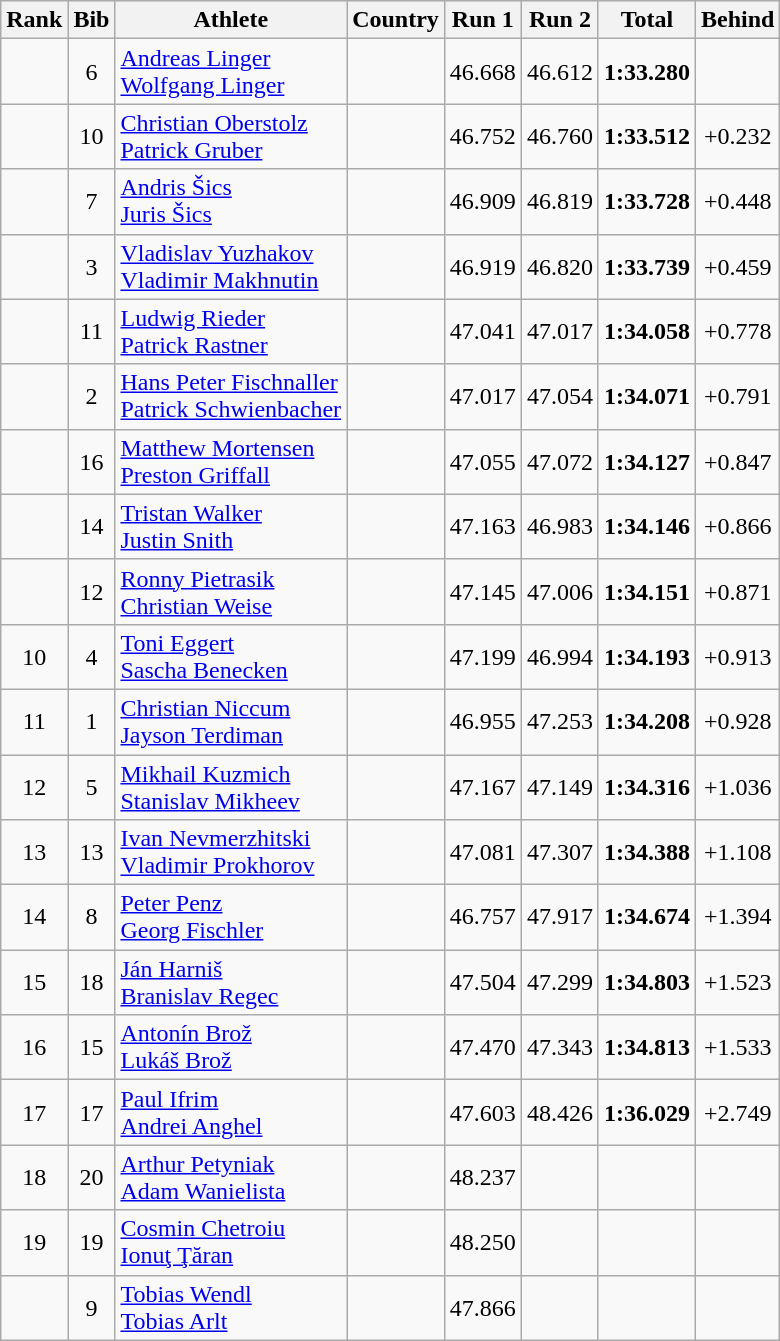<table class="wikitable sortable" style="text-align:center">
<tr bgcolor=efefef>
<th>Rank</th>
<th>Bib</th>
<th>Athlete</th>
<th>Country</th>
<th>Run 1</th>
<th>Run 2</th>
<th>Total</th>
<th>Behind</th>
</tr>
<tr>
<td></td>
<td>6</td>
<td align=left><a href='#'>Andreas Linger</a><br><a href='#'>Wolfgang Linger</a></td>
<td align=left></td>
<td>46.668</td>
<td>46.612</td>
<td><strong>1:33.280</strong></td>
<td></td>
</tr>
<tr>
<td></td>
<td>10</td>
<td align=left><a href='#'>Christian Oberstolz</a><br><a href='#'>Patrick Gruber</a></td>
<td align=left></td>
<td>46.752</td>
<td>46.760</td>
<td><strong>1:33.512</strong></td>
<td>+0.232</td>
</tr>
<tr>
<td></td>
<td>7</td>
<td align=left><a href='#'>Andris Šics</a><br><a href='#'>Juris Šics</a></td>
<td align=left></td>
<td>46.909</td>
<td>46.819</td>
<td><strong>1:33.728</strong></td>
<td>+0.448</td>
</tr>
<tr>
<td></td>
<td>3</td>
<td align=left><a href='#'>Vladislav Yuzhakov</a><br><a href='#'>Vladimir Makhnutin</a></td>
<td align=left></td>
<td>46.919</td>
<td>46.820</td>
<td><strong>1:33.739</strong></td>
<td>+0.459</td>
</tr>
<tr>
<td></td>
<td>11</td>
<td align=left><a href='#'>Ludwig Rieder</a><br><a href='#'>Patrick Rastner</a></td>
<td align=left></td>
<td>47.041</td>
<td>47.017</td>
<td><strong>1:34.058</strong></td>
<td>+0.778</td>
</tr>
<tr>
<td></td>
<td>2</td>
<td align=left><a href='#'>Hans Peter Fischnaller</a><br><a href='#'>Patrick Schwienbacher</a></td>
<td align=left></td>
<td>47.017</td>
<td>47.054</td>
<td><strong>1:34.071</strong></td>
<td>+0.791</td>
</tr>
<tr>
<td></td>
<td>16</td>
<td align=left><a href='#'>Matthew Mortensen</a><br><a href='#'>Preston Griffall</a></td>
<td align=left></td>
<td>47.055</td>
<td>47.072</td>
<td><strong>1:34.127</strong></td>
<td>+0.847</td>
</tr>
<tr>
<td></td>
<td>14</td>
<td align=left><a href='#'>Tristan Walker</a><br><a href='#'>Justin Snith</a></td>
<td align=left></td>
<td>47.163</td>
<td>46.983</td>
<td><strong>1:34.146</strong></td>
<td>+0.866</td>
</tr>
<tr>
<td></td>
<td>12</td>
<td align=left><a href='#'>Ronny Pietrasik</a><br><a href='#'>Christian Weise</a></td>
<td align=left></td>
<td>47.145</td>
<td>47.006</td>
<td><strong>1:34.151</strong></td>
<td>+0.871</td>
</tr>
<tr>
<td>10</td>
<td>4</td>
<td align=left><a href='#'>Toni Eggert</a><br><a href='#'>Sascha Benecken</a></td>
<td align=left></td>
<td>47.199</td>
<td>46.994</td>
<td><strong>1:34.193</strong></td>
<td>+0.913</td>
</tr>
<tr>
<td>11</td>
<td>1</td>
<td align=left><a href='#'>Christian Niccum</a><br><a href='#'>Jayson Terdiman</a></td>
<td align=left></td>
<td>46.955</td>
<td>47.253</td>
<td><strong>1:34.208</strong></td>
<td>+0.928</td>
</tr>
<tr>
<td>12</td>
<td>5</td>
<td align=left><a href='#'>Mikhail Kuzmich</a><br><a href='#'>Stanislav Mikheev</a></td>
<td align=left></td>
<td>47.167</td>
<td>47.149</td>
<td><strong>1:34.316</strong></td>
<td>+1.036</td>
</tr>
<tr>
<td>13</td>
<td>13</td>
<td align=left><a href='#'>Ivan Nevmerzhitski</a><br><a href='#'>Vladimir Prokhorov</a></td>
<td align=left></td>
<td>47.081</td>
<td>47.307</td>
<td><strong>1:34.388</strong></td>
<td>+1.108</td>
</tr>
<tr>
<td>14</td>
<td>8</td>
<td align=left><a href='#'>Peter Penz</a><br><a href='#'>Georg Fischler</a></td>
<td align=left></td>
<td>46.757</td>
<td>47.917</td>
<td><strong>1:34.674</strong></td>
<td>+1.394</td>
</tr>
<tr>
<td>15</td>
<td>18</td>
<td align=left><a href='#'>Ján Harniš</a><br><a href='#'>Branislav Regec</a></td>
<td align=left></td>
<td>47.504</td>
<td>47.299</td>
<td><strong>1:34.803</strong></td>
<td>+1.523</td>
</tr>
<tr>
<td>16</td>
<td>15</td>
<td align=left><a href='#'>Antonín Brož</a><br><a href='#'>Lukáš Brož</a></td>
<td align=left></td>
<td>47.470</td>
<td>47.343</td>
<td><strong>1:34.813</strong></td>
<td>+1.533</td>
</tr>
<tr>
<td>17</td>
<td>17</td>
<td align=left><a href='#'>Paul Ifrim</a><br><a href='#'>Andrei Anghel</a></td>
<td align=left></td>
<td>47.603</td>
<td>48.426</td>
<td><strong>1:36.029</strong></td>
<td>+2.749</td>
</tr>
<tr>
<td>18</td>
<td>20</td>
<td align=left><a href='#'>Arthur Petyniak</a><br><a href='#'>Adam Wanielista</a></td>
<td align=left></td>
<td>48.237</td>
<td></td>
<td></td>
<td></td>
</tr>
<tr>
<td>19</td>
<td>19</td>
<td align=left><a href='#'>Cosmin Chetroiu</a><br><a href='#'>Ionuţ Ţăran</a></td>
<td align=left></td>
<td>48.250</td>
<td></td>
<td></td>
<td></td>
</tr>
<tr>
<td></td>
<td>9</td>
<td align=left><a href='#'>Tobias Wendl</a><br><a href='#'>Tobias Arlt</a></td>
<td align=left></td>
<td>47.866</td>
<td></td>
<td></td>
<td></td>
</tr>
</table>
